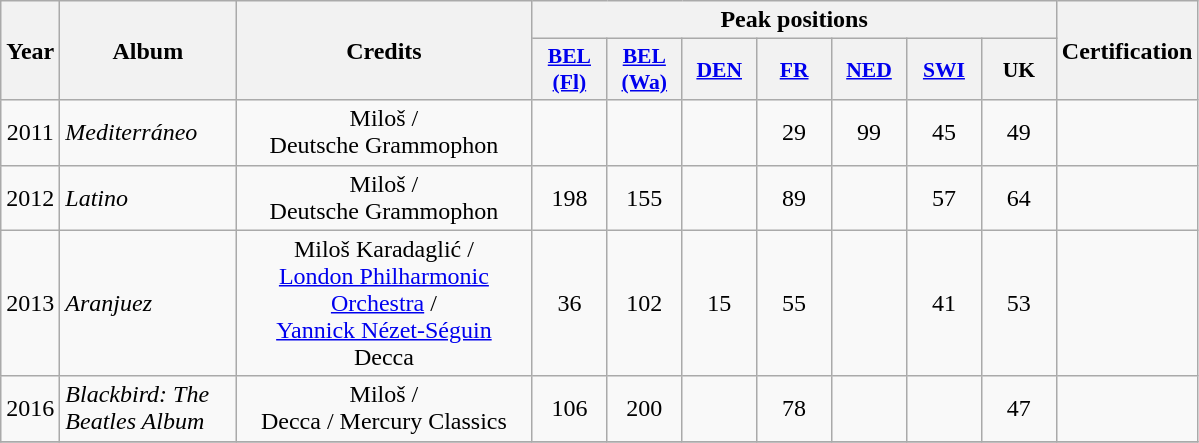<table class="wikitable">
<tr>
<th align="center" rowspan="2" width="10">Year</th>
<th align="center" rowspan="2" width="110">Album</th>
<th align="center" rowspan="2" width="190">Credits</th>
<th align="center" colspan="7" width="20">Peak positions</th>
<th align="center" rowspan="2" width="70">Certification</th>
</tr>
<tr>
<th scope="col" style="width:3em;font-size:90%;"><a href='#'>BEL <br> (Fl)</a><br></th>
<th scope="col" style="width:3em;font-size:90%;"><a href='#'>BEL <br> (Wa)</a><br></th>
<th scope="col" style="width:3em;font-size:90%;"><a href='#'>DEN</a><br></th>
<th scope="col" style="width:3em;font-size:90%;"><a href='#'>FR</a><br></th>
<th scope="col" style="width:3em;font-size:90%;"><a href='#'>NED</a><br></th>
<th scope="col" style="width:3em;font-size:90%;"><a href='#'>SWI</a><br></th>
<th scope="col" style="width:3em;font-size:90%;">UK<br></th>
</tr>
<tr>
<td style="text-align:center;">2011</td>
<td><em>Mediterráneo</em></td>
<td style="text-align:center;">Miloš /<br>Deutsche Grammophon</td>
<td style="text-align:center;"></td>
<td style="text-align:center;"></td>
<td style="text-align:center;"></td>
<td style="text-align:center;">29</td>
<td style="text-align:center;">99</td>
<td style="text-align:center;">45</td>
<td style="text-align:center;">49</td>
<td style="text-align:center;"></td>
</tr>
<tr>
<td style="text-align:center;">2012</td>
<td><em>Latino</em></td>
<td style="text-align:center;">Miloš /<br>Deutsche Grammophon</td>
<td style="text-align:center;">198</td>
<td style="text-align:center;">155</td>
<td style="text-align:center;"></td>
<td style="text-align:center;">89</td>
<td style="text-align:center;"></td>
<td style="text-align:center;">57</td>
<td style="text-align:center;">64</td>
<td style="text-align:center;"></td>
</tr>
<tr>
<td style="text-align:center;">2013</td>
<td><em>Aranjuez</em></td>
<td style="text-align:center;">Miloš Karadaglić /<br> <a href='#'>London Philharmonic Orchestra</a> /<br> <a href='#'>Yannick Nézet-Séguin</a><br>Decca</td>
<td style="text-align:center;">36</td>
<td style="text-align:center;">102</td>
<td style="text-align:center;">15</td>
<td style="text-align:center;">55</td>
<td style="text-align:center;"></td>
<td style="text-align:center;">41</td>
<td style="text-align:center;">53</td>
<td style="text-align:center;"></td>
</tr>
<tr>
<td style="text-align:center;">2016</td>
<td><em>Blackbird: The Beatles Album</em></td>
<td style="text-align:center;">Miloš /<br>Decca / Mercury Classics</td>
<td style="text-align:center;">106</td>
<td style="text-align:center;">200</td>
<td style="text-align:center;"></td>
<td style="text-align:center;">78</td>
<td style="text-align:center;"></td>
<td style="text-align:center;"></td>
<td style="text-align:center;">47</td>
<td style="text-align:center;"></td>
</tr>
<tr>
</tr>
</table>
